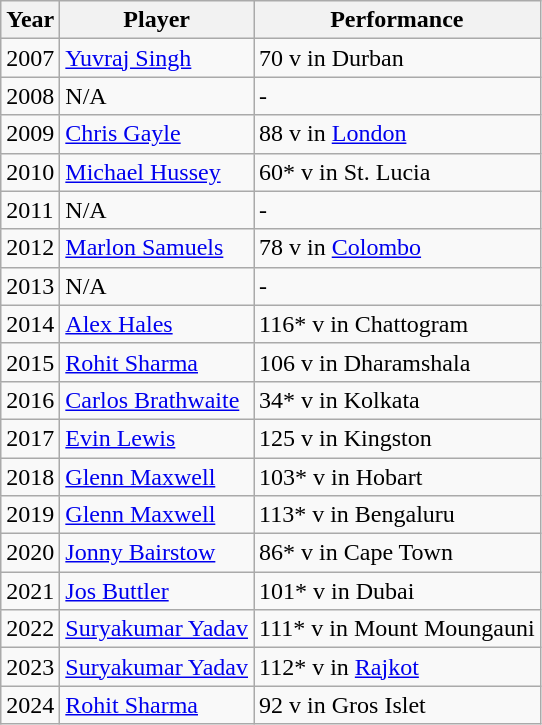<table class="wikitable">
<tr>
<th>Year</th>
<th>Player</th>
<th>Performance</th>
</tr>
<tr>
<td>2007</td>
<td> <a href='#'>Yuvraj Singh</a></td>
<td>70 v  in Durban</td>
</tr>
<tr>
<td>2008</td>
<td>N/A</td>
<td>-</td>
</tr>
<tr>
<td>2009</td>
<td> <a href='#'>Chris Gayle</a></td>
<td>88 v  in <a href='#'>London</a></td>
</tr>
<tr>
<td>2010</td>
<td> <a href='#'>Michael Hussey</a></td>
<td>60* v  in St. Lucia</td>
</tr>
<tr>
<td>2011</td>
<td>N/A</td>
<td>-</td>
</tr>
<tr>
<td>2012</td>
<td> <a href='#'>Marlon Samuels</a></td>
<td>78 v  in <a href='#'>Colombo</a></td>
</tr>
<tr>
<td>2013</td>
<td>N/A</td>
<td>-</td>
</tr>
<tr>
<td>2014</td>
<td> <a href='#'>Alex Hales</a></td>
<td>116* v  in Chattogram</td>
</tr>
<tr>
<td>2015</td>
<td> <a href='#'>Rohit Sharma</a></td>
<td>106 v  in Dharamshala</td>
</tr>
<tr>
<td>2016</td>
<td> <a href='#'>Carlos Brathwaite</a></td>
<td>34* v  in Kolkata</td>
</tr>
<tr>
<td>2017</td>
<td> <a href='#'>Evin Lewis</a></td>
<td>125 v  in Kingston</td>
</tr>
<tr>
<td>2018</td>
<td> <a href='#'>Glenn Maxwell</a></td>
<td>103* v  in Hobart</td>
</tr>
<tr>
<td>2019</td>
<td> <a href='#'>Glenn Maxwell</a></td>
<td>113* v  in Bengaluru</td>
</tr>
<tr>
<td>2020</td>
<td> <a href='#'>Jonny Bairstow</a></td>
<td>86* v  in Cape Town</td>
</tr>
<tr>
<td>2021</td>
<td> <a href='#'>Jos Buttler</a></td>
<td>101* v  in Dubai</td>
</tr>
<tr>
<td>2022</td>
<td> <a href='#'>Suryakumar Yadav</a></td>
<td>111* v  in Mount Moungauni</td>
</tr>
<tr>
<td>2023</td>
<td> <a href='#'>Suryakumar Yadav</a></td>
<td>112* v  in <a href='#'>Rajkot</a></td>
</tr>
<tr>
<td>2024</td>
<td> <a href='#'>Rohit Sharma</a></td>
<td>92 v  in Gros Islet</td>
</tr>
</table>
